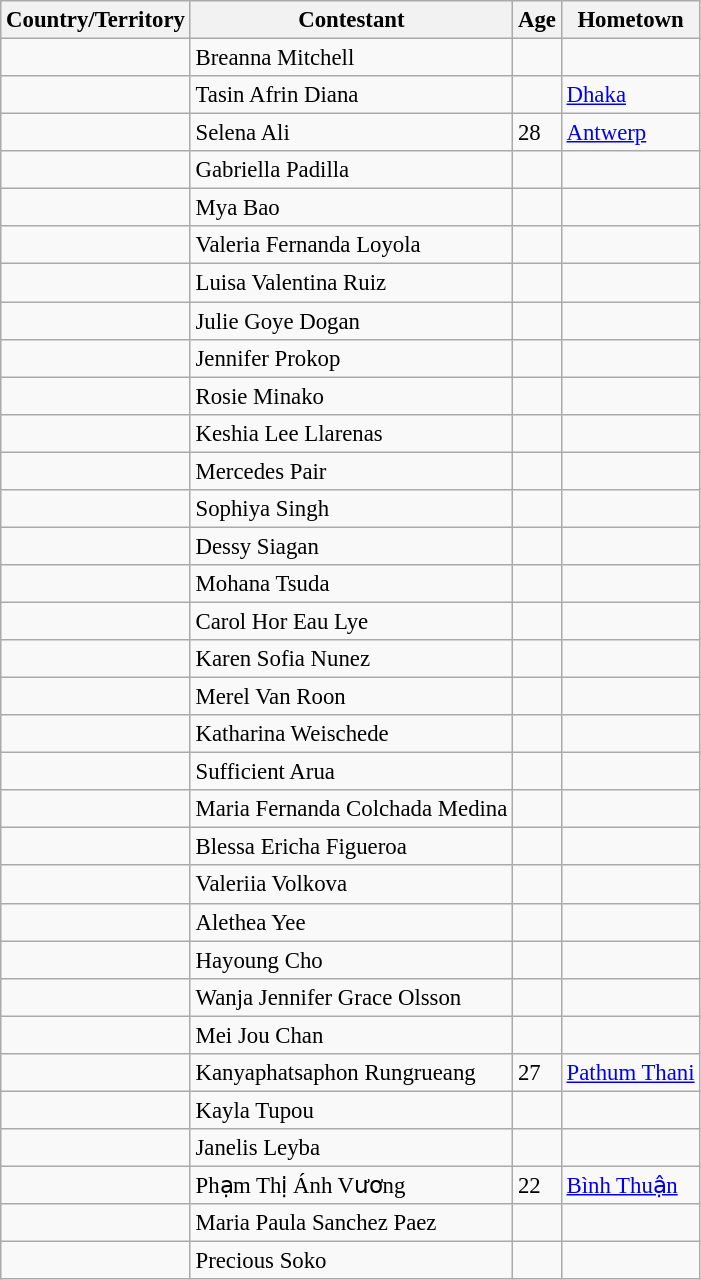<table class="wikitable sortable" style="font-size: 95%;">
<tr>
<th>Country/Territory</th>
<th>Contestant</th>
<th>Age</th>
<th>Hometown</th>
</tr>
<tr>
<td></td>
<td>Breanna Mitchell</td>
<td></td>
<td></td>
</tr>
<tr>
<td></td>
<td>Tasin Afrin Diana</td>
<td></td>
<td><a href='#'>Dhaka</a></td>
</tr>
<tr>
<td></td>
<td>Selena Ali</td>
<td>28</td>
<td><a href='#'>Antwerp</a></td>
</tr>
<tr>
<td></td>
<td>Gabriella Padilla</td>
<td></td>
<td></td>
</tr>
<tr>
<td></td>
<td>Mya Bao</td>
<td></td>
<td></td>
</tr>
<tr>
<td></td>
<td>Valeria Fernanda Loyola</td>
<td></td>
<td></td>
</tr>
<tr>
<td></td>
<td>Luisa Valentina Ruiz</td>
<td></td>
<td></td>
</tr>
<tr>
<td></td>
<td>Julie Goye Dogan</td>
<td></td>
<td></td>
</tr>
<tr>
<td></td>
<td>Jennifer Prokop</td>
<td></td>
<td></td>
</tr>
<tr>
<td></td>
<td>Rosie Minako</td>
<td></td>
<td></td>
</tr>
<tr>
<td></td>
<td>Keshia Lee Llarenas</td>
<td></td>
<td></td>
</tr>
<tr>
<td></td>
<td>Mercedes Pair</td>
<td></td>
<td></td>
</tr>
<tr>
<td></td>
<td>Sophiya Singh</td>
<td></td>
<td></td>
</tr>
<tr>
<td></td>
<td>Dessy Siagan</td>
<td></td>
<td></td>
</tr>
<tr>
<td></td>
<td>Mohana Tsuda</td>
<td></td>
<td></td>
</tr>
<tr>
<td></td>
<td>Carol Hor Eau Lye</td>
<td></td>
<td></td>
</tr>
<tr>
<td></td>
<td>Karen Sofia Nunez</td>
<td></td>
<td></td>
</tr>
<tr>
<td></td>
<td>Merel Van Roon</td>
<td></td>
<td></td>
</tr>
<tr>
<td></td>
<td>Katharina Weischede</td>
<td></td>
<td></td>
</tr>
<tr>
<td></td>
<td>Sufficient Arua</td>
<td></td>
<td></td>
</tr>
<tr>
<td></td>
<td>Maria Fernanda Colchada Medina</td>
<td></td>
<td></td>
</tr>
<tr>
<td></td>
<td>Blessa Ericha Figueroa</td>
<td></td>
<td></td>
</tr>
<tr>
<td></td>
<td>Valeriia Volkova</td>
<td></td>
<td></td>
</tr>
<tr>
<td></td>
<td>Alethea Yee</td>
<td></td>
<td></td>
</tr>
<tr>
<td></td>
<td>Hayoung Cho</td>
<td></td>
<td></td>
</tr>
<tr>
<td></td>
<td>Wanja Jennifer Grace Olsson</td>
<td></td>
<td></td>
</tr>
<tr>
<td></td>
<td>Mei Jou Chan</td>
<td></td>
<td></td>
</tr>
<tr>
<td></td>
<td>Kanyaphatsaphon Rungrueang</td>
<td>27</td>
<td><a href='#'>Pathum Thani</a></td>
</tr>
<tr>
<td></td>
<td>Kayla Tupou</td>
<td></td>
<td></td>
</tr>
<tr>
<td></td>
<td>Janelis Leyba</td>
<td></td>
<td></td>
</tr>
<tr>
<td></td>
<td>Phạm Thị Ánh Vương</td>
<td>22</td>
<td><a href='#'>Bình Thuận</a></td>
</tr>
<tr>
<td></td>
<td>Maria Paula Sanchez Paez</td>
<td></td>
<td></td>
</tr>
<tr>
<td></td>
<td>Precious Soko</td>
<td></td>
<td></td>
</tr>
</table>
